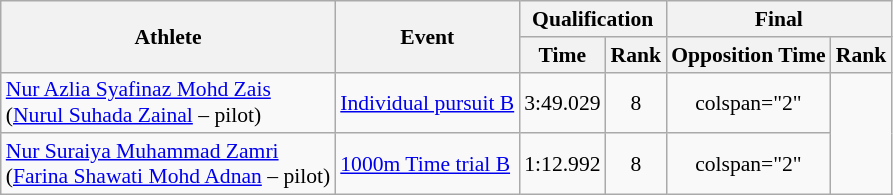<table class="wikitable" style="font-size:90%">
<tr>
<th rowspan="2">Athlete</th>
<th rowspan="2">Event</th>
<th colspan="2">Qualification</th>
<th colspan="2">Final</th>
</tr>
<tr>
<th>Time</th>
<th>Rank</th>
<th>Opposition Time</th>
<th>Rank</th>
</tr>
<tr align="center">
<td align="left"><a href='#'>Nur Azlia Syafinaz Mohd Zais</a><br>(<a href='#'>Nurul Suhada Zainal</a> – pilot)</td>
<td align="left"><a href='#'>Individual pursuit B</a></td>
<td>3:49.029</td>
<td>8</td>
<td>colspan="2" </td>
</tr>
<tr align="center">
<td align="left"><a href='#'>Nur Suraiya Muhammad Zamri</a><br>(<a href='#'>Farina Shawati Mohd Adnan</a> – pilot)</td>
<td align="left"><a href='#'>1000m Time trial B</a></td>
<td>1:12.992</td>
<td>8</td>
<td>colspan="2" </td>
</tr>
</table>
